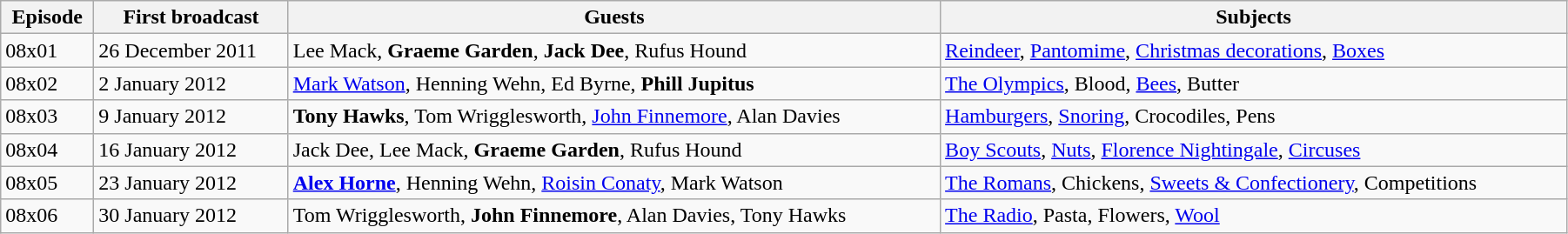<table class="wikitable" style="width:95%;">
<tr>
<th>Episode</th>
<th>First broadcast</th>
<th>Guests</th>
<th style="width:40%;">Subjects</th>
</tr>
<tr>
<td>08x01</td>
<td>26 December 2011</td>
<td>Lee Mack, <strong>Graeme Garden</strong>, <strong>Jack Dee</strong>, Rufus Hound</td>
<td><a href='#'>Reindeer</a>, <a href='#'>Pantomime</a>, <a href='#'>Christmas decorations</a>, <a href='#'>Boxes</a></td>
</tr>
<tr>
<td>08x02</td>
<td>2 January 2012</td>
<td><a href='#'>Mark Watson</a>, Henning Wehn, Ed Byrne, <strong>Phill Jupitus</strong></td>
<td><a href='#'>The Olympics</a>, Blood, <a href='#'>Bees</a>, Butter</td>
</tr>
<tr>
<td>08x03</td>
<td>9 January 2012</td>
<td><strong>Tony Hawks</strong>, Tom Wrigglesworth, <a href='#'>John Finnemore</a>, Alan Davies</td>
<td><a href='#'>Hamburgers</a>, <a href='#'>Snoring</a>, Crocodiles, Pens</td>
</tr>
<tr>
<td>08x04</td>
<td>16 January 2012</td>
<td>Jack Dee, Lee Mack, <strong>Graeme Garden</strong>, Rufus Hound</td>
<td><a href='#'>Boy Scouts</a>, <a href='#'>Nuts</a>, <a href='#'>Florence Nightingale</a>, <a href='#'>Circuses</a></td>
</tr>
<tr>
<td>08x05</td>
<td>23 January 2012</td>
<td><strong><a href='#'>Alex Horne</a></strong>, Henning Wehn, <a href='#'>Roisin Conaty</a>, Mark Watson</td>
<td><a href='#'>The Romans</a>, Chickens, <a href='#'>Sweets & Confectionery</a>, Competitions</td>
</tr>
<tr>
<td>08x06</td>
<td>30 January 2012</td>
<td>Tom Wrigglesworth, <strong>John Finnemore</strong>, Alan Davies, Tony Hawks</td>
<td><a href='#'>The Radio</a>, Pasta, Flowers, <a href='#'>Wool</a></td>
</tr>
</table>
